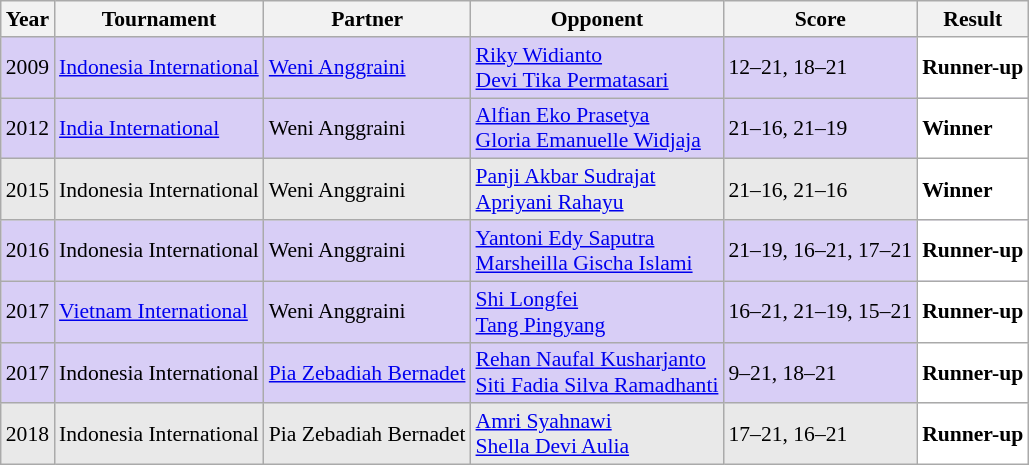<table class="sortable wikitable" style="font-size: 90%;">
<tr>
<th>Year</th>
<th>Tournament</th>
<th>Partner</th>
<th>Opponent</th>
<th>Score</th>
<th>Result</th>
</tr>
<tr style="background:#D8CEF6">
<td align="center">2009</td>
<td align="left"><a href='#'>Indonesia International</a></td>
<td align="left"> <a href='#'>Weni Anggraini</a></td>
<td align="left"> <a href='#'>Riky Widianto</a><br> <a href='#'>Devi Tika Permatasari</a></td>
<td align="left">12–21, 18–21</td>
<td style="text-align:left; background:white"> <strong>Runner-up</strong></td>
</tr>
<tr style="background:#D8CEF6">
<td align="center">2012</td>
<td align="left"><a href='#'>India International</a></td>
<td align="left"> Weni Anggraini</td>
<td align="left"> <a href='#'>Alfian Eko Prasetya</a><br> <a href='#'>Gloria Emanuelle Widjaja</a></td>
<td align="left">21–16, 21–19</td>
<td style="text-align:left; background:white"> <strong>Winner</strong></td>
</tr>
<tr style="background:#E9E9E9">
<td align="center">2015</td>
<td align="left">Indonesia International</td>
<td align="left"> Weni Anggraini</td>
<td align="left"> <a href='#'>Panji Akbar Sudrajat</a><br> <a href='#'>Apriyani Rahayu</a></td>
<td align="left">21–16, 21–16</td>
<td style="text-align:left; background:white"> <strong>Winner</strong></td>
</tr>
<tr style="background:#D8CEF6">
<td align="center">2016</td>
<td align="left">Indonesia International</td>
<td align="left"> Weni Anggraini</td>
<td align="left"> <a href='#'>Yantoni Edy Saputra</a><br> <a href='#'>Marsheilla Gischa Islami</a></td>
<td align="left">21–19, 16–21, 17–21</td>
<td style="text-align:left; background:white"> <strong>Runner-up</strong></td>
</tr>
<tr style="background:#D8CEF6">
<td align="center">2017</td>
<td align="left"><a href='#'>Vietnam International</a></td>
<td align="left"> Weni Anggraini</td>
<td align="left"> <a href='#'>Shi Longfei</a><br> <a href='#'>Tang Pingyang</a></td>
<td align="left">16–21, 21–19, 15–21</td>
<td style="text-align:left; background:white"> <strong>Runner-up</strong></td>
</tr>
<tr style="background:#D8CEF6">
<td align="center">2017</td>
<td align="left">Indonesia International</td>
<td align="left"> <a href='#'>Pia Zebadiah Bernadet</a></td>
<td align="left"> <a href='#'>Rehan Naufal Kusharjanto</a><br> <a href='#'>Siti Fadia Silva Ramadhanti</a></td>
<td align="left">9–21, 18–21</td>
<td style="text-align:left; background:white"> <strong>Runner-up</strong></td>
</tr>
<tr style="background:#E9E9E9">
<td align="center">2018</td>
<td align="left">Indonesia International</td>
<td align="left"> Pia Zebadiah Bernadet</td>
<td align="left"> <a href='#'>Amri Syahnawi</a><br> <a href='#'>Shella Devi Aulia</a></td>
<td align="left">17–21, 16–21</td>
<td style="text-align:left; background:white"> <strong>Runner-up</strong></td>
</tr>
</table>
